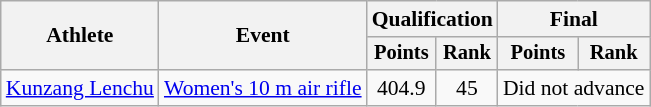<table class="wikitable" style="font-size:90%">
<tr>
<th rowspan="2">Athlete</th>
<th rowspan="2">Event</th>
<th colspan=2>Qualification</th>
<th colspan=2>Final</th>
</tr>
<tr style="font-size:95%">
<th>Points</th>
<th>Rank</th>
<th>Points</th>
<th>Rank</th>
</tr>
<tr align=center>
<td align=left><a href='#'>Kunzang Lenchu</a></td>
<td align=left><a href='#'>Women's 10 m air rifle</a></td>
<td>404.9</td>
<td>45</td>
<td colspan=2>Did not advance</td>
</tr>
</table>
